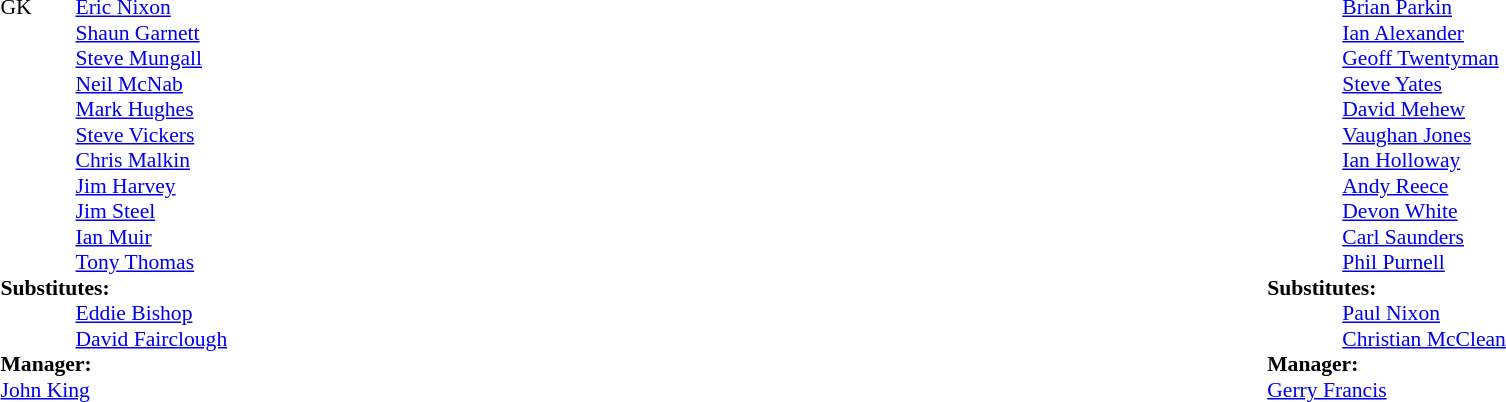<table width="100%">
<tr>
<td valign="top" width="50%"><br><table style="font-size:90%" cellspacing="0" cellpadding="0" align=left>
<tr>
<td colspan=4></td>
</tr>
<tr>
<th width=25></th>
<th width=25></th>
<th width="150"></th>
</tr>
<tr>
<td>GK</td>
<td></td>
<td><a href='#'>Eric Nixon</a></td>
</tr>
<tr>
<td></td>
<td></td>
<td><a href='#'>Shaun Garnett</a></td>
</tr>
<tr>
<td></td>
<td></td>
<td><a href='#'>Steve Mungall</a></td>
</tr>
<tr>
<td></td>
<td></td>
<td><a href='#'>Neil McNab</a></td>
</tr>
<tr>
<td></td>
<td></td>
<td><a href='#'>Mark Hughes</a></td>
</tr>
<tr>
<td></td>
<td></td>
<td><a href='#'>Steve Vickers</a></td>
</tr>
<tr>
<td></td>
<td></td>
<td><a href='#'>Chris Malkin</a></td>
</tr>
<tr>
<td></td>
<td></td>
<td><a href='#'>Jim Harvey</a></td>
</tr>
<tr>
<td></td>
<td></td>
<td><a href='#'>Jim Steel</a></td>
</tr>
<tr>
<td></td>
<td></td>
<td><a href='#'>Ian Muir</a></td>
</tr>
<tr>
<td></td>
<td></td>
<td><a href='#'>Tony Thomas</a></td>
</tr>
<tr>
<td colspan=4><strong>Substitutes:</strong></td>
</tr>
<tr>
<td></td>
<td></td>
<td><a href='#'>Eddie Bishop</a></td>
<td></td>
</tr>
<tr>
<td></td>
<td></td>
<td><a href='#'>David Fairclough</a></td>
<td></td>
</tr>
<tr>
<td colspan=3><strong>Manager:</strong></td>
</tr>
<tr>
<td colspan=4><a href='#'>John King</a></td>
</tr>
</table>
</td>
<td valign="top" width="50%"><br><table style="font-size:90%" cellspacing="0" cellpadding="0" align=center>
<tr>
<td colspan=4></td>
</tr>
<tr>
<th width=25></th>
<th width=25></th>
<th width="150"></th>
</tr>
<tr>
<td></td>
<td></td>
<td><a href='#'>Brian Parkin</a></td>
</tr>
<tr>
<td></td>
<td></td>
<td><a href='#'>Ian Alexander</a></td>
<td></td>
</tr>
<tr>
<td></td>
<td></td>
<td><a href='#'>Geoff Twentyman</a></td>
</tr>
<tr>
<td></td>
<td></td>
<td><a href='#'>Steve Yates</a></td>
</tr>
<tr>
<td></td>
<td></td>
<td><a href='#'>David Mehew</a></td>
</tr>
<tr>
<td></td>
<td></td>
<td><a href='#'>Vaughan Jones</a></td>
</tr>
<tr>
<td></td>
<td></td>
<td><a href='#'>Ian Holloway</a></td>
</tr>
<tr>
<td></td>
<td></td>
<td><a href='#'>Andy Reece</a></td>
</tr>
<tr>
<td></td>
<td></td>
<td><a href='#'>Devon White</a></td>
</tr>
<tr>
<td></td>
<td></td>
<td><a href='#'>Carl Saunders</a></td>
</tr>
<tr>
<td></td>
<td></td>
<td><a href='#'>Phil Purnell</a></td>
<td></td>
</tr>
<tr>
<td colspan=4><strong>Substitutes:</strong></td>
</tr>
<tr>
<td></td>
<td></td>
<td><a href='#'>Paul Nixon</a></td>
<td></td>
</tr>
<tr>
<td></td>
<td></td>
<td><a href='#'>Christian McClean</a></td>
<td></td>
</tr>
<tr>
<td colspan=3><strong>Manager:</strong></td>
</tr>
<tr>
<td colspan=4><a href='#'>Gerry Francis</a></td>
</tr>
</table>
</td>
</tr>
</table>
